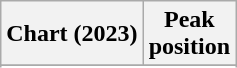<table class="wikitable sortable plainrowheaders" style="text-align:center">
<tr>
<th scope="col">Chart (2023)</th>
<th scope="col">Peak<br>position</th>
</tr>
<tr>
</tr>
<tr>
</tr>
<tr>
</tr>
</table>
